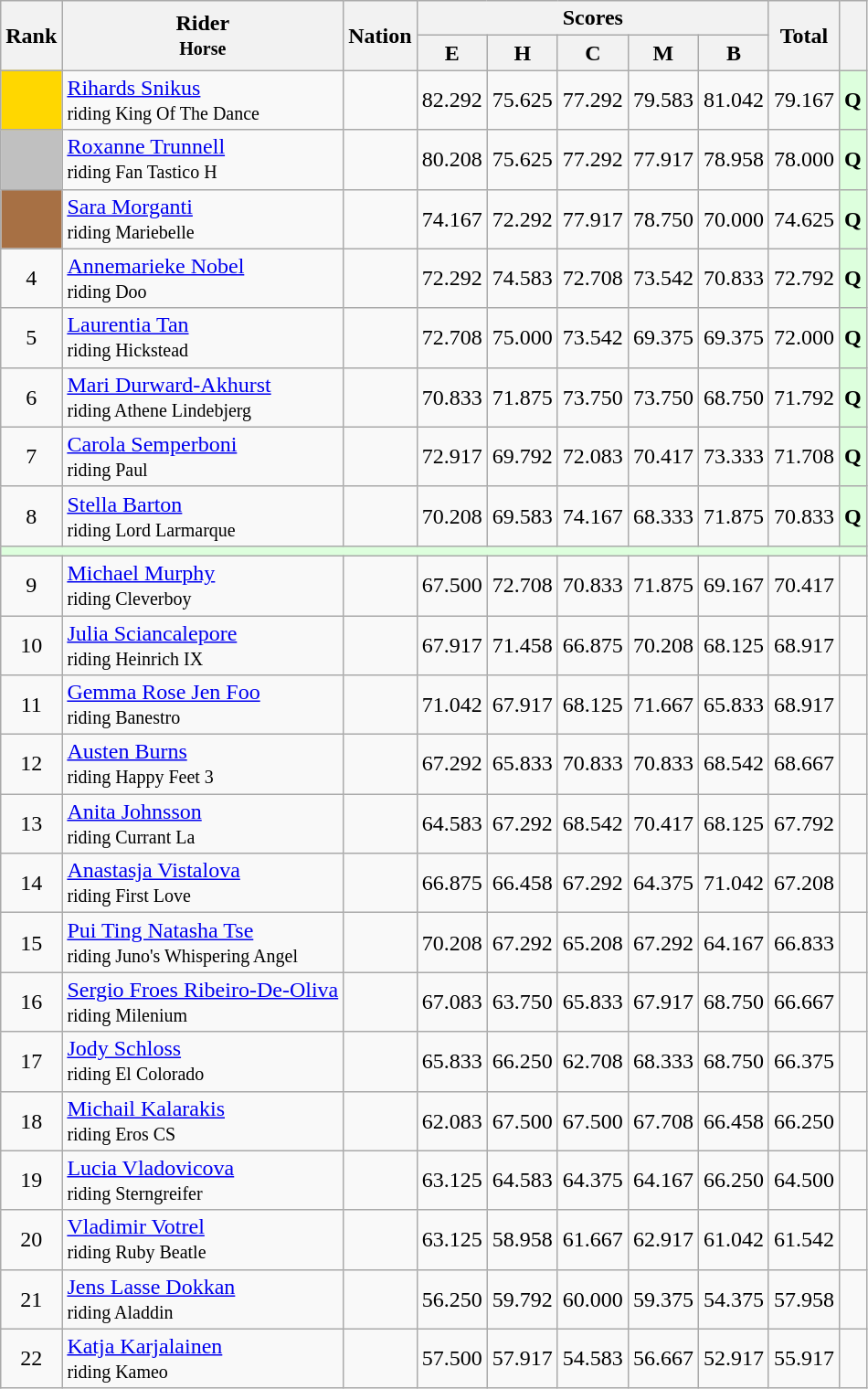<table class="wikitable sortable" style="text-align:center">
<tr>
<th rowspan="2">Rank</th>
<th rowspan="2">Rider <br><small>Horse</small></th>
<th rowspan="2">Nation</th>
<th colspan="5">Scores</th>
<th rowspan="2">Total</th>
<th rowspan="2"></th>
</tr>
<tr>
<th>E</th>
<th>H</th>
<th>C</th>
<th>M</th>
<th>B</th>
</tr>
<tr>
<td bgcolor=gold></td>
<td align=left><a href='#'>Rihards Snikus</a> <br><small>riding King Of The Dance</small></td>
<td align=left></td>
<td>82.292</td>
<td>75.625</td>
<td>77.292</td>
<td>79.583</td>
<td>81.042</td>
<td>79.167</td>
<td bgcolor=ddffdd><strong>Q</strong></td>
</tr>
<tr>
<td bgcolor=silver></td>
<td align=left><a href='#'>Roxanne Trunnell</a> <br><small>riding Fan Tastico H </small></td>
<td align=left></td>
<td>80.208</td>
<td>75.625</td>
<td>77.292</td>
<td>77.917</td>
<td>78.958</td>
<td>78.000</td>
<td bgcolor=ddffdd><strong>Q</strong></td>
</tr>
<tr>
<td bgcolor=A77044></td>
<td align=left><a href='#'>Sara Morganti</a> <br><small>riding Mariebelle</small></td>
<td align=left></td>
<td>74.167</td>
<td>72.292</td>
<td>77.917</td>
<td>78.750</td>
<td>70.000</td>
<td>74.625</td>
<td bgcolor=ddffdd><strong>Q</strong></td>
</tr>
<tr>
<td>4</td>
<td align=left><a href='#'>Annemarieke Nobel</a> <br><small>riding Doo </small></td>
<td align=left></td>
<td>72.292</td>
<td>74.583</td>
<td>72.708</td>
<td>73.542</td>
<td>70.833</td>
<td>72.792</td>
<td bgcolor=ddffdd><strong>Q</strong></td>
</tr>
<tr>
<td>5</td>
<td align=left><a href='#'>Laurentia Tan</a> <br><small>riding Hickstead</small></td>
<td align=left></td>
<td>72.708</td>
<td>75.000</td>
<td>73.542</td>
<td>69.375</td>
<td>69.375</td>
<td>72.000</td>
<td bgcolor=ddffdd><strong>Q</strong></td>
</tr>
<tr>
<td>6</td>
<td align=left><a href='#'>Mari Durward-Akhurst</a> <br><small>riding Athene Lindebjerg</small></td>
<td align=left></td>
<td>70.833</td>
<td>71.875</td>
<td>73.750</td>
<td>73.750</td>
<td>68.750</td>
<td>71.792</td>
<td bgcolor=ddffdd><strong>Q</strong></td>
</tr>
<tr>
<td>7</td>
<td align=left><a href='#'>Carola Semperboni</a> <br><small>riding Paul</small></td>
<td align=left></td>
<td>72.917</td>
<td>69.792</td>
<td>72.083</td>
<td>70.417</td>
<td>73.333</td>
<td>71.708</td>
<td bgcolor=ddffdd><strong>Q</strong></td>
</tr>
<tr>
<td>8</td>
<td align=left><a href='#'>Stella Barton</a> <br><small>riding Lord Larmarque</small></td>
<td align=left></td>
<td>70.208</td>
<td>69.583</td>
<td>74.167</td>
<td>68.333</td>
<td>71.875</td>
<td>70.833</td>
<td bgcolor=ddffdd><strong>Q</strong></td>
</tr>
<tr bgcolor=ddffdd>
<td colspan=10></td>
</tr>
<tr>
<td>9</td>
<td align=left><a href='#'>Michael Murphy</a> <br><small>riding Cleverboy</small></td>
<td align=left></td>
<td>67.500</td>
<td>72.708</td>
<td>70.833</td>
<td>71.875</td>
<td>69.167</td>
<td>70.417</td>
<td></td>
</tr>
<tr>
<td>10</td>
<td align=left><a href='#'>Julia Sciancalepore</a> <br><small>riding Heinrich IX</small></td>
<td align=left></td>
<td>67.917</td>
<td>71.458</td>
<td>66.875</td>
<td>70.208</td>
<td>68.125</td>
<td>68.917</td>
<td></td>
</tr>
<tr>
<td>11</td>
<td align=left><a href='#'>Gemma Rose Jen Foo</a> <br><small>riding Banestro </small></td>
<td align=left></td>
<td>71.042</td>
<td>67.917</td>
<td>68.125</td>
<td>71.667</td>
<td>65.833</td>
<td>68.917</td>
<td></td>
</tr>
<tr>
<td>12</td>
<td align=left><a href='#'>Austen Burns</a> <br><small>riding Happy Feet 3 </small></td>
<td align=left></td>
<td>67.292</td>
<td>65.833</td>
<td>70.833</td>
<td>70.833</td>
<td>68.542</td>
<td>68.667</td>
<td></td>
</tr>
<tr>
<td>13</td>
<td align=left><a href='#'>Anita Johnsson</a> <br><small>riding Currant La </small></td>
<td align=left></td>
<td>64.583</td>
<td>67.292</td>
<td>68.542</td>
<td>70.417</td>
<td>68.125</td>
<td>67.792</td>
<td></td>
</tr>
<tr>
<td>14</td>
<td align=left><a href='#'>Anastasja Vistalova</a> <br><small>riding First Love</small></td>
<td align=left></td>
<td>66.875</td>
<td>66.458</td>
<td>67.292</td>
<td>64.375</td>
<td>71.042</td>
<td>67.208</td>
<td></td>
</tr>
<tr>
<td>15</td>
<td align=left><a href='#'>Pui Ting Natasha Tse</a> <br><small>riding Juno's Whispering Angel </small></td>
<td align=left></td>
<td>70.208</td>
<td>67.292</td>
<td>65.208</td>
<td>67.292</td>
<td>64.167</td>
<td>66.833</td>
<td></td>
</tr>
<tr>
<td>16</td>
<td align=left><a href='#'>Sergio Froes Ribeiro-De-Oliva</a> <br><small>riding Milenium </small></td>
<td align=left></td>
<td>67.083</td>
<td>63.750</td>
<td>65.833</td>
<td>67.917</td>
<td>68.750</td>
<td>66.667</td>
<td></td>
</tr>
<tr>
<td>17</td>
<td align=left><a href='#'>Jody Schloss</a> <br><small>riding El Colorado</small></td>
<td align=left></td>
<td>65.833</td>
<td>66.250</td>
<td>62.708</td>
<td>68.333</td>
<td>68.750</td>
<td>66.375</td>
<td></td>
</tr>
<tr>
<td>18</td>
<td align=left><a href='#'>Michail Kalarakis</a> <br><small>riding Eros CS </small></td>
<td align=left></td>
<td>62.083</td>
<td>67.500</td>
<td>67.500</td>
<td>67.708</td>
<td>66.458</td>
<td>66.250</td>
<td></td>
</tr>
<tr>
<td>19</td>
<td align=left><a href='#'>Lucia Vladovicova</a> <br><small>riding Sterngreifer</small></td>
<td align=left></td>
<td>63.125</td>
<td>64.583</td>
<td>64.375</td>
<td>64.167</td>
<td>66.250</td>
<td>64.500</td>
<td></td>
</tr>
<tr>
<td>20</td>
<td align=left><a href='#'>Vladimir Votrel</a> <br><small>riding Ruby Beatle</small></td>
<td align=left></td>
<td>63.125</td>
<td>58.958</td>
<td>61.667</td>
<td>62.917</td>
<td>61.042</td>
<td>61.542</td>
<td></td>
</tr>
<tr>
<td>21</td>
<td align=left><a href='#'>Jens Lasse Dokkan</a> <br><small>riding Aladdin</small></td>
<td align=left></td>
<td>56.250</td>
<td>59.792</td>
<td>60.000</td>
<td>59.375</td>
<td>54.375</td>
<td>57.958</td>
<td></td>
</tr>
<tr>
<td>22</td>
<td align=left><a href='#'>Katja Karjalainen</a> <br><small>riding Kameo</small></td>
<td align=left></td>
<td>57.500</td>
<td>57.917</td>
<td>54.583</td>
<td>56.667</td>
<td>52.917</td>
<td>55.917</td>
<td></td>
</tr>
</table>
